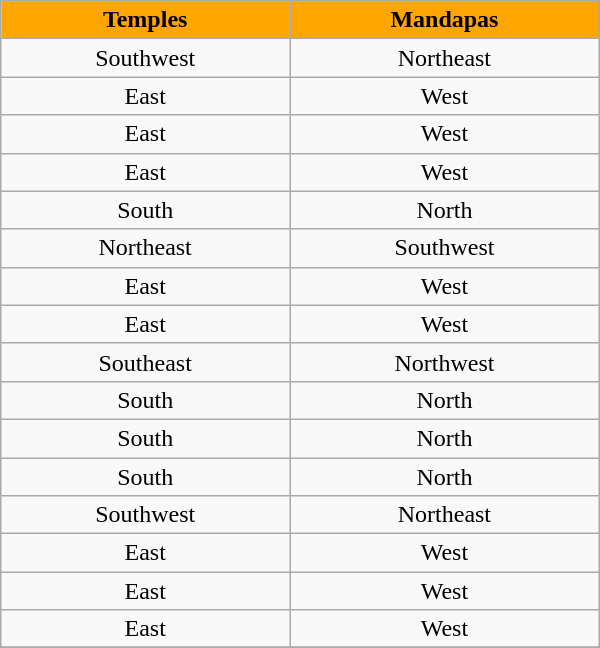<table class="wikitable sortable" style="width: 25em; text-align: center;">
<tr>
</tr>
<tr>
</tr>
<tr style="background:orange">
<td width="25em"><strong>Temples</strong></td>
<td width="25em"><strong>Mandapas</strong></td>
</tr>
<tr>
<td>Southwest</td>
<td>Northeast</td>
</tr>
<tr>
<td>East</td>
<td>West</td>
</tr>
<tr>
<td>East</td>
<td>West</td>
</tr>
<tr>
<td>East</td>
<td>West</td>
</tr>
<tr>
<td>South</td>
<td>North</td>
</tr>
<tr>
<td>Northeast</td>
<td>Southwest</td>
</tr>
<tr>
<td>East</td>
<td>West</td>
</tr>
<tr>
<td>East</td>
<td>West</td>
</tr>
<tr>
<td>Southeast</td>
<td>Northwest</td>
</tr>
<tr>
<td>South</td>
<td>North</td>
</tr>
<tr>
<td>South</td>
<td>North</td>
</tr>
<tr>
<td>South</td>
<td>North</td>
</tr>
<tr>
<td>Southwest</td>
<td>Northeast</td>
</tr>
<tr>
<td>East</td>
<td>West</td>
</tr>
<tr>
<td>East</td>
<td>West</td>
</tr>
<tr>
<td>East</td>
<td>West</td>
</tr>
<tr>
</tr>
</table>
